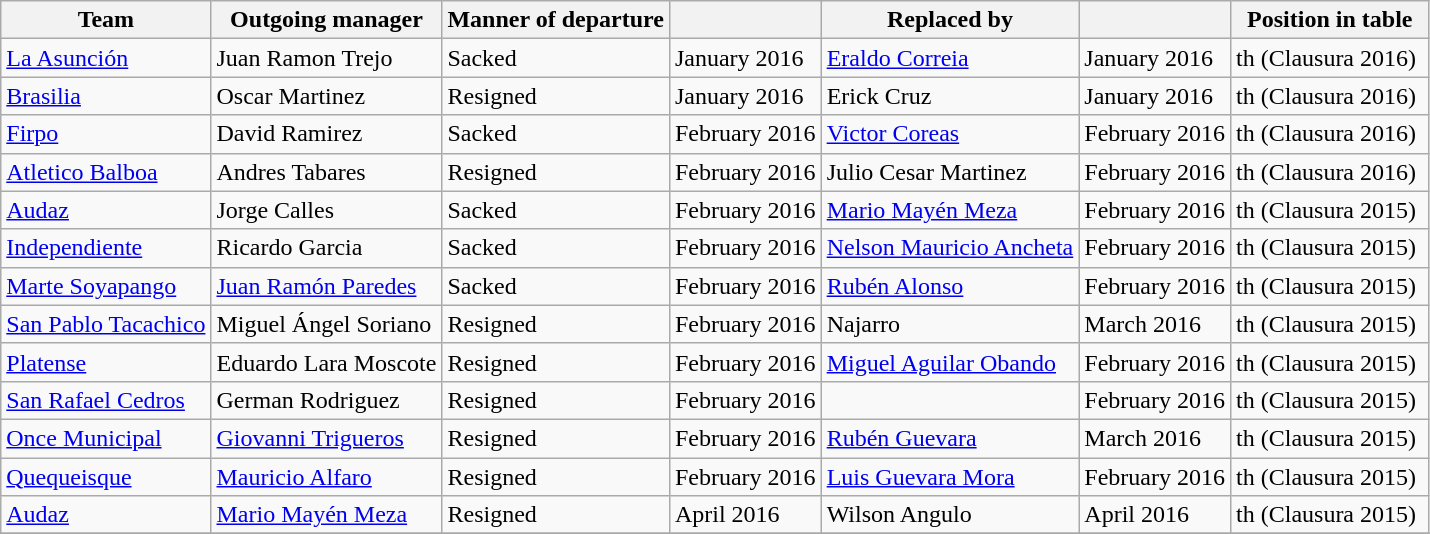<table class="wikitable">
<tr>
<th>Team</th>
<th>Outgoing manager</th>
<th>Manner of departure</th>
<th></th>
<th>Replaced by</th>
<th></th>
<th width=125px>Position in table</th>
</tr>
<tr>
<td><a href='#'>La Asunción</a></td>
<td> Juan Ramon Trejo</td>
<td>Sacked</td>
<td>January 2016</td>
<td> <a href='#'>Eraldo Correia</a></td>
<td>January 2016</td>
<td>th (Clausura 2016)</td>
</tr>
<tr>
<td><a href='#'>Brasilia</a></td>
<td> Oscar Martinez</td>
<td>Resigned</td>
<td>January 2016</td>
<td> Erick Cruz</td>
<td>January 2016</td>
<td>th (Clausura 2016)</td>
</tr>
<tr>
<td><a href='#'>Firpo</a></td>
<td> David Ramirez</td>
<td>Sacked</td>
<td>February 2016</td>
<td> <a href='#'>Victor Coreas</a></td>
<td>February 2016</td>
<td>th (Clausura 2016)</td>
</tr>
<tr>
<td><a href='#'>Atletico Balboa</a></td>
<td> Andres Tabares</td>
<td>Resigned</td>
<td>February 2016</td>
<td> Julio Cesar Martinez</td>
<td>February 2016</td>
<td>th (Clausura 2016)</td>
</tr>
<tr>
<td><a href='#'>Audaz</a></td>
<td> Jorge Calles</td>
<td>Sacked</td>
<td>February 2016</td>
<td> <a href='#'>Mario Mayén Meza</a></td>
<td>February 2016</td>
<td>th (Clausura  2015)</td>
</tr>
<tr>
<td><a href='#'>Independiente</a></td>
<td> Ricardo Garcia</td>
<td>Sacked</td>
<td>February 2016</td>
<td> <a href='#'>Nelson Mauricio Ancheta</a></td>
<td>February 2016</td>
<td>th (Clausura 2015)</td>
</tr>
<tr>
<td><a href='#'>Marte Soyapango</a></td>
<td> <a href='#'>Juan Ramón Paredes</a></td>
<td>Sacked</td>
<td>February 2016</td>
<td> <a href='#'>Rubén Alonso</a></td>
<td>February 2016</td>
<td>th (Clausura 2015)</td>
</tr>
<tr>
<td><a href='#'>San Pablo Tacachico</a></td>
<td> Miguel Ángel Soriano</td>
<td>Resigned</td>
<td>February 2016</td>
<td> Najarro</td>
<td>March 2016</td>
<td>th (Clausura 2015)</td>
</tr>
<tr>
<td><a href='#'>Platense</a></td>
<td> Eduardo Lara Moscote</td>
<td>Resigned</td>
<td>February 2016</td>
<td> <a href='#'>Miguel Aguilar Obando</a></td>
<td>February 2016</td>
<td>th (Clausura 2015)</td>
</tr>
<tr>
<td><a href='#'>San Rafael Cedros</a></td>
<td> German Rodriguez</td>
<td>Resigned</td>
<td>February 2016</td>
<td></td>
<td>February 2016</td>
<td>th (Clausura 2015)</td>
</tr>
<tr>
<td><a href='#'>Once Municipal</a></td>
<td> <a href='#'>Giovanni Trigueros</a></td>
<td>Resigned</td>
<td>February 2016</td>
<td> <a href='#'>Rubén Guevara</a></td>
<td>March 2016</td>
<td>th (Clausura 2015)</td>
</tr>
<tr>
<td><a href='#'>Quequeisque</a></td>
<td> <a href='#'>Mauricio Alfaro</a></td>
<td>Resigned</td>
<td>February 2016</td>
<td> <a href='#'>Luis Guevara Mora</a></td>
<td>February 2016</td>
<td>th (Clausura 2015)</td>
</tr>
<tr>
<td><a href='#'>Audaz</a></td>
<td> <a href='#'>Mario Mayén Meza</a></td>
<td>Resigned</td>
<td>April 2016</td>
<td> Wilson Angulo</td>
<td>April 2016</td>
<td>th (Clausura  2015)</td>
</tr>
<tr>
</tr>
</table>
